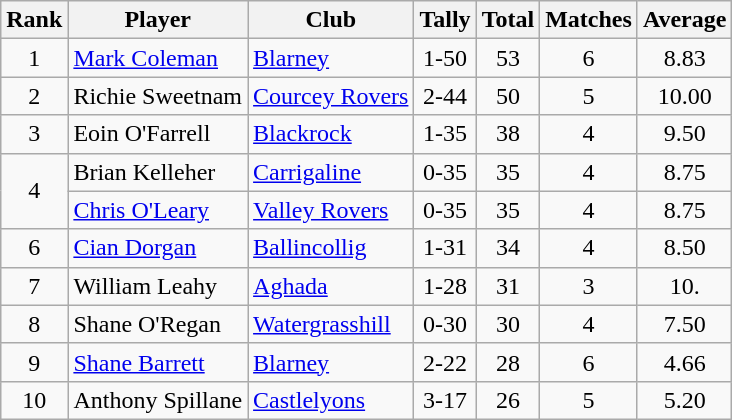<table class="wikitable">
<tr>
<th>Rank</th>
<th>Player</th>
<th>Club</th>
<th>Tally</th>
<th>Total</th>
<th>Matches</th>
<th>Average</th>
</tr>
<tr>
<td rowspan="1" style="text-align:center;">1</td>
<td><a href='#'>Mark Coleman</a></td>
<td><a href='#'>Blarney</a></td>
<td align=center>1-50</td>
<td align=center>53</td>
<td align=center>6</td>
<td align=center>8.83</td>
</tr>
<tr>
<td rowspan="1" style="text-align:center;">2</td>
<td>Richie Sweetnam</td>
<td><a href='#'>Courcey Rovers</a></td>
<td align=center>2-44</td>
<td align=center>50</td>
<td align=center>5</td>
<td align=center>10.00</td>
</tr>
<tr>
<td rowspan="1" style="text-align:center;">3</td>
<td>Eoin O'Farrell</td>
<td><a href='#'>Blackrock</a></td>
<td align=center>1-35</td>
<td align=center>38</td>
<td align=center>4</td>
<td align=center>9.50</td>
</tr>
<tr>
<td rowspan="2" style="text-align:center;">4</td>
<td>Brian Kelleher</td>
<td><a href='#'>Carrigaline</a></td>
<td align=center>0-35</td>
<td align=center>35</td>
<td align=center>4</td>
<td align=center>8.75</td>
</tr>
<tr>
<td><a href='#'>Chris O'Leary</a></td>
<td><a href='#'>Valley Rovers</a></td>
<td align=center>0-35</td>
<td align=center>35</td>
<td align=center>4</td>
<td align=center>8.75</td>
</tr>
<tr>
<td rowspan="1" style="text-align:center;">6</td>
<td><a href='#'>Cian Dorgan</a></td>
<td><a href='#'>Ballincollig</a></td>
<td align=center>1-31</td>
<td align=center>34</td>
<td align=center>4</td>
<td align=center>8.50</td>
</tr>
<tr>
<td rowspan="1" style="text-align:center;">7</td>
<td>William Leahy</td>
<td><a href='#'>Aghada</a></td>
<td align=center>1-28</td>
<td align=center>31</td>
<td align=center>3</td>
<td align=center>10.</td>
</tr>
<tr>
<td rowspan="1" style="text-align:center;">8</td>
<td>Shane O'Regan</td>
<td><a href='#'>Watergrasshill</a></td>
<td align=center>0-30</td>
<td align=center>30</td>
<td align=center>4</td>
<td align=center>7.50</td>
</tr>
<tr>
<td rowspan="1" style="text-align:center;">9</td>
<td><a href='#'>Shane Barrett</a></td>
<td><a href='#'>Blarney</a></td>
<td align=center>2-22</td>
<td align=center>28</td>
<td align=center>6</td>
<td align=center>4.66</td>
</tr>
<tr>
<td rowspan="1" style="text-align:center;">10</td>
<td>Anthony Spillane</td>
<td><a href='#'>Castlelyons</a></td>
<td align=center>3-17</td>
<td align=center>26</td>
<td align=center>5</td>
<td align=center>5.20</td>
</tr>
</table>
